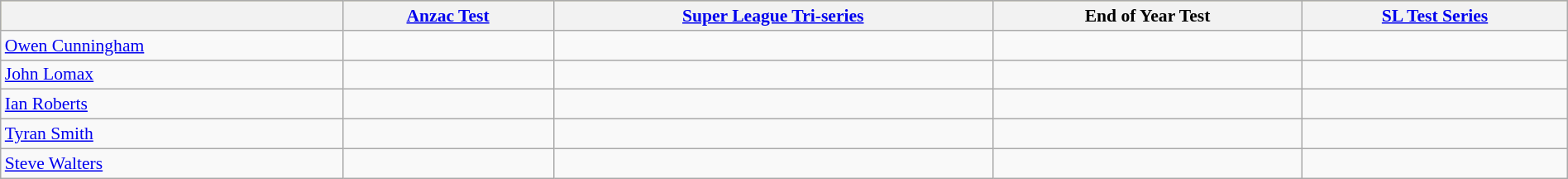<table class="wikitable"  style="width:100%; font-size:90%;">
<tr style="background:#bdb76b;">
<th></th>
<th><a href='#'>Anzac Test</a></th>
<th><a href='#'>Super League Tri-series</a></th>
<th>End of Year Test</th>
<th><a href='#'>SL Test Series</a></th>
</tr>
<tr>
<td><a href='#'>Owen Cunningham</a></td>
<td></td>
<td></td>
<td></td>
<td></td>
</tr>
<tr>
<td><a href='#'>John Lomax</a></td>
<td></td>
<td></td>
<td></td>
<td></td>
</tr>
<tr>
<td><a href='#'>Ian Roberts</a></td>
<td></td>
<td></td>
<td></td>
<td></td>
</tr>
<tr>
<td><a href='#'>Tyran Smith</a></td>
<td></td>
<td></td>
<td></td>
<td></td>
</tr>
<tr>
<td><a href='#'>Steve Walters</a></td>
<td></td>
<td></td>
<td></td>
<td></td>
</tr>
</table>
